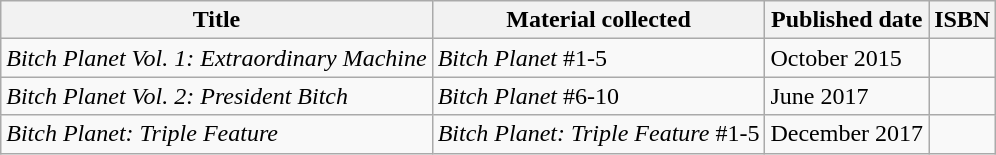<table class="wikitable">
<tr>
<th>Title</th>
<th>Material collected</th>
<th>Published date</th>
<th>ISBN</th>
</tr>
<tr>
<td><em>Bitch Planet Vol. 1: Extraordinary Machine</em></td>
<td><em>Bitch Planet</em> #1-5</td>
<td>October 2015</td>
<td></td>
</tr>
<tr>
<td><em>Bitch Planet Vol. 2: President Bitch</em></td>
<td><em>Bitch Planet</em> #6-10</td>
<td>June 2017</td>
<td></td>
</tr>
<tr>
<td><em>Bitch Planet: Triple Feature</em></td>
<td><em>Bitch Planet: Triple Feature</em> #1-5</td>
<td>December 2017</td>
<td></td>
</tr>
</table>
